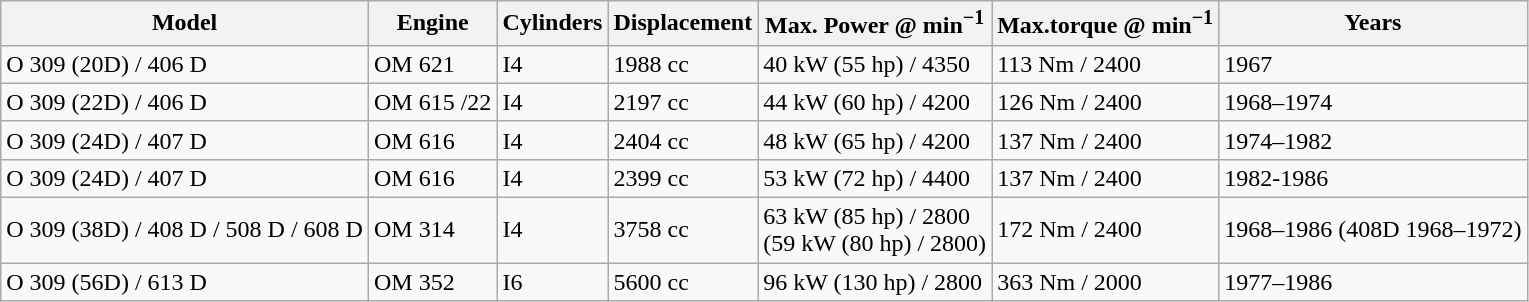<table class="wikitable">
<tr>
<th>Model</th>
<th>Engine</th>
<th>Cylinders</th>
<th>Displacement</th>
<th>Max. Power @ min<sup>−1</sup></th>
<th>Max.torque @ min<sup>−1</sup></th>
<th>Years</th>
</tr>
<tr>
<td>O 309 (20D) / 406 D</td>
<td>OM 621</td>
<td>I4</td>
<td>1988 cc</td>
<td>40 kW (55 hp) / 4350</td>
<td>113 Nm / 2400</td>
<td>1967</td>
</tr>
<tr>
<td>O 309 (22D) / 406 D</td>
<td>OM 615 /22</td>
<td>I4</td>
<td>2197 cc</td>
<td>44 kW (60 hp) / 4200</td>
<td>126 Nm / 2400</td>
<td>1968–1974</td>
</tr>
<tr>
<td>O 309 (24D) / 407 D</td>
<td>OM 616</td>
<td>I4</td>
<td>2404 cc</td>
<td>48 kW (65 hp) / 4200</td>
<td>137 Nm / 2400</td>
<td>1974–1982</td>
</tr>
<tr>
<td>O 309 (24D) / 407 D</td>
<td>OM 616</td>
<td>I4</td>
<td>2399 cc</td>
<td>53 kW (72 hp) / 4400</td>
<td>137 Nm / 2400</td>
<td>1982-1986</td>
</tr>
<tr>
<td>O 309 (38D) / 408 D / 508 D / 608 D</td>
<td>OM 314</td>
<td>I4</td>
<td>3758 cc</td>
<td>63 kW (85 hp) / 2800<br>(59 kW (80 hp) / 2800)</td>
<td>172 Nm / 2400</td>
<td>1968–1986 (408D 1968–1972)</td>
</tr>
<tr>
<td>O 309 (56D) / 613 D</td>
<td>OM 352</td>
<td>I6</td>
<td>5600 cc</td>
<td>96 kW (130 hp) / 2800</td>
<td>363 Nm / 2000</td>
<td>1977–1986</td>
</tr>
</table>
